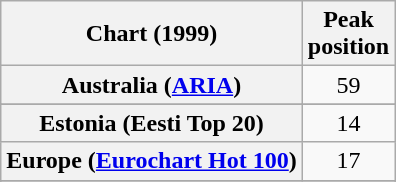<table class="wikitable sortable plainrowheaders" style="text-align:center">
<tr>
<th>Chart (1999)</th>
<th>Peak<br>position</th>
</tr>
<tr>
<th scope="row">Australia (<a href='#'>ARIA</a>)</th>
<td>59</td>
</tr>
<tr>
</tr>
<tr>
<th scope="row">Estonia (Eesti Top 20)</th>
<td align="center">14</td>
</tr>
<tr>
<th scope="row">Europe (<a href='#'>Eurochart Hot 100</a>)</th>
<td>17</td>
</tr>
<tr>
</tr>
<tr>
</tr>
<tr>
</tr>
<tr>
</tr>
<tr>
</tr>
<tr>
</tr>
<tr>
</tr>
</table>
